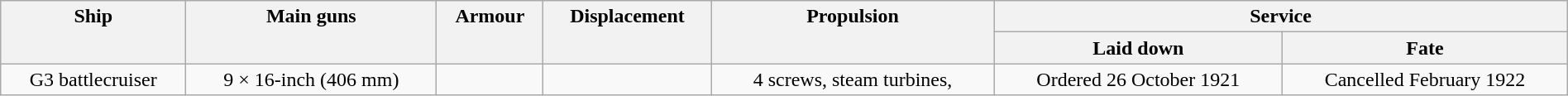<table class="wikitable" width=100%>
<tr valign="top">
<th align= center rowspan=2>Ship</th>
<th align= center rowspan=2>Main guns</th>
<th align= center rowspan=2>Armour</th>
<th align= center rowspan=2>Displacement</th>
<th align= center rowspan=2>Propulsion</th>
<th align= center colspan=2>Service</th>
</tr>
<tr valign="top">
<th align= center>Laid down</th>
<th align= center>Fate</th>
</tr>
<tr valign="center">
<td align= center>G3 battlecruiser</td>
<td align= center>9 × 16-inch (406 mm)</td>
<td align= center></td>
<td align= center></td>
<td align= center>4 screws, steam turbines, </td>
<td align= center>Ordered 26 October 1921</td>
<td align= center>Cancelled February 1922</td>
</tr>
</table>
